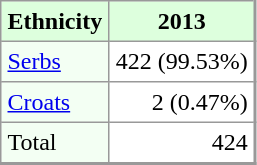<table border=1 cellpadding=4 cellspacing=0 class="toccolours" style="align: left; margin: 0.5em 0 0 0; border-style: solid; border: 1px solid #999; border-right-width: 2px; border-bottom-width: 2px; border-collapse: collapse; font-size: 100%;">
<tr>
<td style="background:#ddffdd;"><strong>Ethnicity</strong></td>
<td colspan=1 style="background:#ddffdd;" align="center"><strong>2013</strong></td>
</tr>
<tr>
<td style="background:#f3fff3;"><a href='#'>Serbs</a></td>
<td align="right">422 (99.53%)</td>
</tr>
<tr>
<td style="background:#f3fff3;"><a href='#'>Croats</a></td>
<td align="right">2 (0.47%)</td>
</tr>
<tr>
<td style="background:#f3fff3;">Total</td>
<td align="right">424</td>
</tr>
</table>
